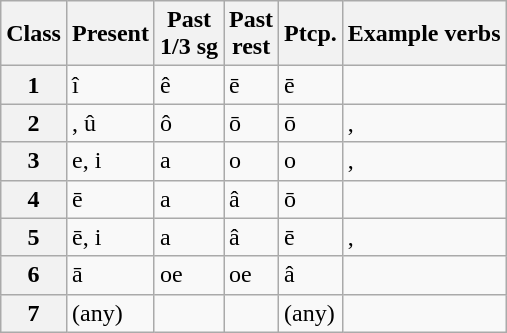<table class="wikitable">
<tr>
<th>Class</th>
<th>Present</th>
<th>Past<br>1/3 sg</th>
<th>Past<br>rest</th>
<th>Ptcp.</th>
<th>Example verbs</th>
</tr>
<tr>
<th>1</th>
<td>î</td>
<td>ê</td>
<td>ē</td>
<td>ē</td>
<td></td>
</tr>
<tr>
<th>2</th>
<td>, û</td>
<td>ô</td>
<td>ō</td>
<td>ō</td>
<td>, </td>
</tr>
<tr>
<th>3</th>
<td>e, i</td>
<td>a</td>
<td>o</td>
<td>o</td>
<td>, </td>
</tr>
<tr>
<th>4</th>
<td>ē</td>
<td>a</td>
<td>â</td>
<td>ō</td>
<td></td>
</tr>
<tr>
<th>5</th>
<td>ē, i</td>
<td>a</td>
<td>â</td>
<td>ē</td>
<td>, </td>
</tr>
<tr>
<th>6</th>
<td>ā</td>
<td>oe</td>
<td>oe</td>
<td>â</td>
<td></td>
</tr>
<tr>
<th>7</th>
<td>(any)</td>
<td></td>
<td></td>
<td>(any)</td>
<td></td>
</tr>
</table>
